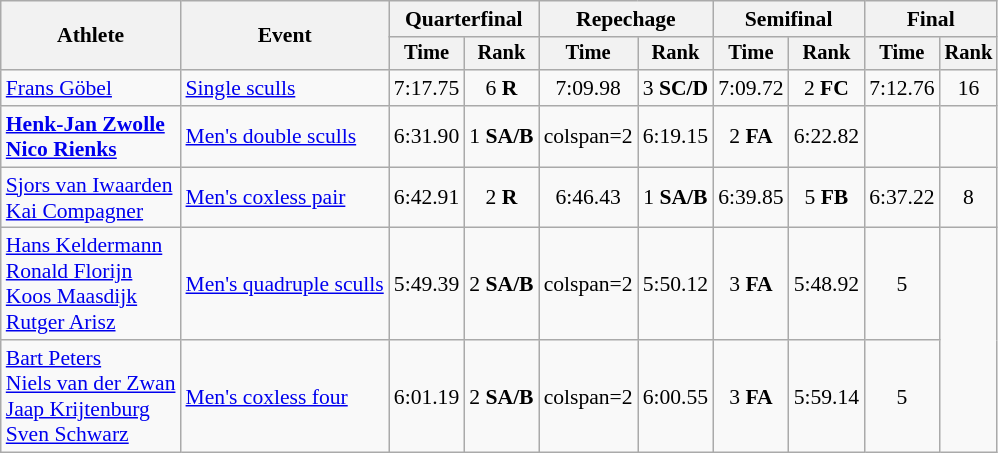<table class="wikitable" style="font-size:90%">
<tr>
<th rowspan="2">Athlete</th>
<th rowspan="2">Event</th>
<th colspan="2">Quarterfinal</th>
<th colspan="2">Repechage</th>
<th colspan="2">Semifinal</th>
<th colspan="2">Final</th>
</tr>
<tr style="font-size:95%">
<th>Time</th>
<th>Rank</th>
<th>Time</th>
<th>Rank</th>
<th>Time</th>
<th>Rank</th>
<th>Time</th>
<th>Rank</th>
</tr>
<tr align=center>
<td align=left><a href='#'>Frans Göbel</a></td>
<td align=left><a href='#'>Single sculls</a></td>
<td>7:17.75</td>
<td>6 <strong>R</strong></td>
<td>7:09.98</td>
<td>3 <strong>SC/D</strong></td>
<td>7:09.72</td>
<td>2 <strong>FC</strong></td>
<td>7:12.76</td>
<td>16</td>
</tr>
<tr align=center>
<td align=left><strong><a href='#'>Henk-Jan Zwolle</a><br><a href='#'>Nico Rienks</a></strong></td>
<td align=left><a href='#'>Men's double sculls</a></td>
<td>6:31.90</td>
<td>1 <strong>SA/B</strong></td>
<td>colspan=2 </td>
<td>6:19.15</td>
<td>2 <strong>FA</strong></td>
<td>6:22.82</td>
<td></td>
</tr>
<tr align=center>
<td align=left><a href='#'>Sjors van Iwaarden</a><br><a href='#'>Kai Compagner</a></td>
<td align=left><a href='#'>Men's coxless pair</a></td>
<td>6:42.91</td>
<td>2 <strong>R</strong></td>
<td>6:46.43</td>
<td>1 <strong>SA/B</strong></td>
<td>6:39.85</td>
<td>5 <strong>FB</strong></td>
<td>6:37.22</td>
<td>8</td>
</tr>
<tr align=center>
<td align=left><a href='#'>Hans Keldermann</a><br><a href='#'>Ronald Florijn</a><br><a href='#'>Koos Maasdijk</a><br><a href='#'>Rutger Arisz</a></td>
<td align=left><a href='#'>Men's quadruple sculls</a></td>
<td>5:49.39</td>
<td>2 <strong>SA/B</strong></td>
<td>colspan=2 </td>
<td>5:50.12</td>
<td>3 <strong>FA</strong></td>
<td>5:48.92</td>
<td>5</td>
</tr>
<tr align=center>
<td align=left><a href='#'>Bart Peters</a><br><a href='#'>Niels van der Zwan</a><br><a href='#'>Jaap Krijtenburg</a><br><a href='#'>Sven Schwarz</a></td>
<td align=left><a href='#'>Men's coxless four</a></td>
<td>6:01.19</td>
<td>2 <strong>SA/B</strong></td>
<td>colspan=2 </td>
<td>6:00.55</td>
<td>3 <strong>FA</strong></td>
<td>5:59.14</td>
<td>5</td>
</tr>
</table>
